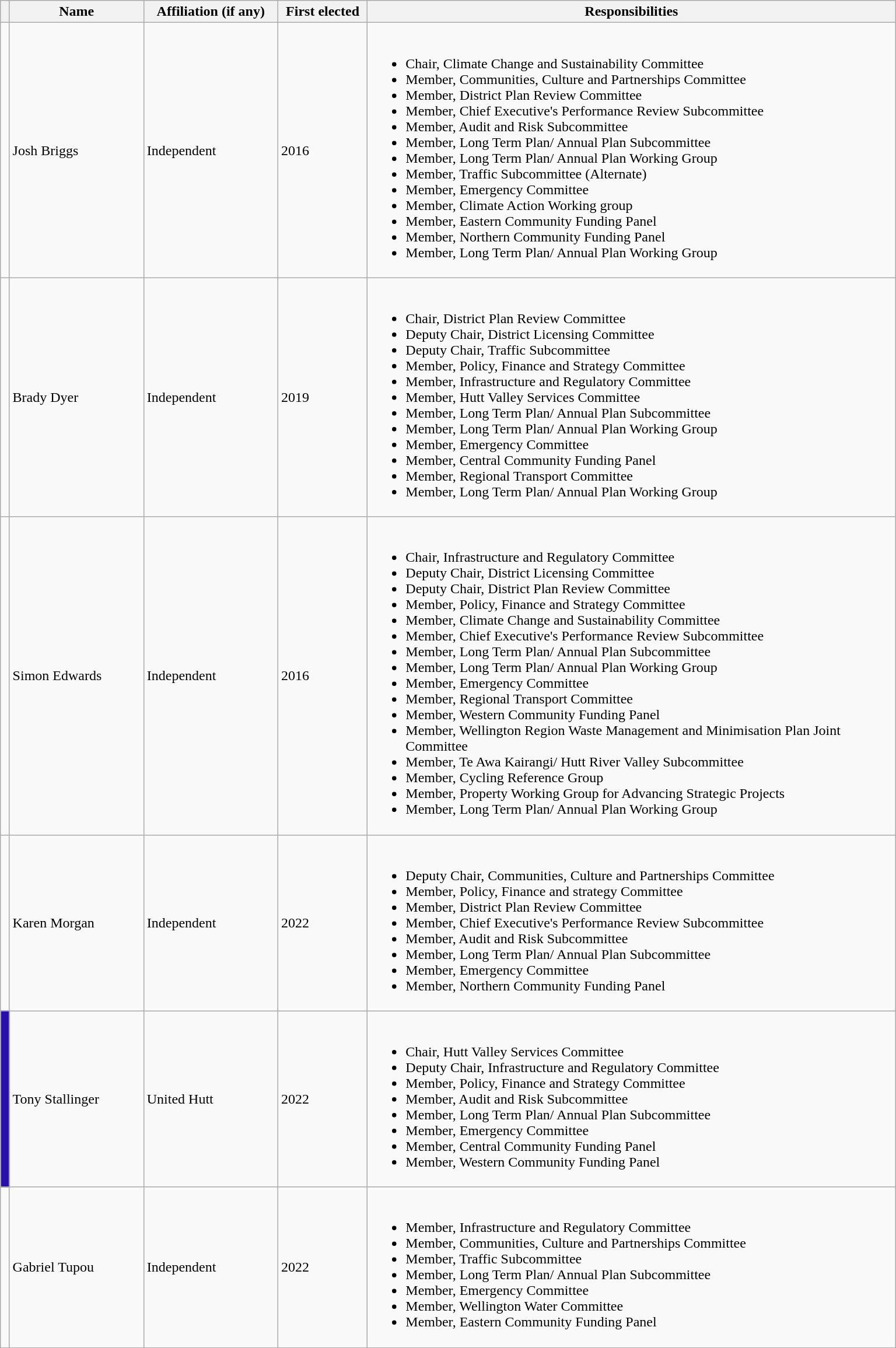<table class="wikitable" width="81%">
<tr>
<th width="1%"></th>
<th width="15%">Name</th>
<th width="15%">Affiliation (if any)</th>
<th width="10%">First elected</th>
<th width="60%">Responsibilities</th>
</tr>
<tr>
<td bgcolor=></td>
<td>Josh Briggs</td>
<td>Independent</td>
<td>2016</td>
<td><br><ul><li>Chair, Climate Change and Sustainability Committee</li><li>Member, Communities, Culture and Partnerships Committee</li><li>Member, District Plan Review Committee</li><li>Member, Chief Executive's Performance Review Subcommittee</li><li>Member, Audit and Risk Subcommittee</li><li>Member, Long Term Plan/ Annual Plan Subcommittee</li><li>Member, Long Term Plan/ Annual Plan Working Group</li><li>Member, Traffic Subcommittee (Alternate)</li><li>Member, Emergency Committee</li><li>Member, Climate Action Working group</li><li>Member, Eastern Community Funding Panel</li><li>Member, Northern Community Funding Panel</li><li>Member, Long Term Plan/ Annual Plan Working Group</li></ul></td>
</tr>
<tr>
<td bgcolor=></td>
<td>Brady Dyer</td>
<td>Independent</td>
<td>2019</td>
<td><br><ul><li>Chair, District Plan Review Committee</li><li>Deputy Chair, District Licensing Committee</li><li>Deputy Chair, Traffic Subcommittee</li><li>Member, Policy, Finance and Strategy Committee</li><li>Member, Infrastructure and Regulatory Committee</li><li>Member, Hutt Valley Services Committee</li><li>Member, Long Term Plan/ Annual Plan Subcommittee</li><li>Member, Long Term Plan/ Annual Plan Working Group</li><li>Member, Emergency Committee</li><li>Member, Central Community Funding Panel</li><li>Member, Regional Transport Committee</li><li>Member, Long Term Plan/ Annual Plan Working Group</li></ul></td>
</tr>
<tr>
<td bgcolor=></td>
<td>Simon Edwards</td>
<td>Independent</td>
<td>2016</td>
<td><br><ul><li>Chair, Infrastructure and Regulatory Committee</li><li>Deputy Chair, District Licensing Committee</li><li>Deputy Chair, District Plan Review Committee</li><li>Member, Policy, Finance and Strategy Committee</li><li>Member, Climate Change and Sustainability Committee</li><li>Member, Chief Executive's Performance Review Subcommittee</li><li>Member, Long Term Plan/ Annual Plan Subcommittee</li><li>Member, Long Term Plan/ Annual Plan Working Group</li><li>Member, Emergency Committee</li><li>Member, Regional Transport Committee</li><li>Member, Western Community Funding Panel</li><li>Member, Wellington Region Waste Management and Minimisation Plan Joint Committee</li><li>Member, Te Awa Kairangi/ Hutt River Valley Subcommittee</li><li>Member, Cycling Reference Group</li><li>Member, Property Working Group for Advancing Strategic Projects</li><li>Member, Long Term Plan/ Annual Plan Working Group</li></ul></td>
</tr>
<tr>
<td bgcolor=></td>
<td>Karen Morgan</td>
<td>Independent</td>
<td>2022</td>
<td><br><ul><li>Deputy Chair, Communities, Culture and Partnerships Committee</li><li>Member, Policy, Finance and strategy Committee</li><li>Member, District Plan Review Committee</li><li>Member, Chief Executive's Performance Review Subcommittee</li><li>Member, Audit and Risk Subcommittee</li><li>Member, Long Term Plan/ Annual Plan Subcommittee</li><li>Member, Emergency Committee</li><li>Member, Northern Community Funding Panel</li></ul></td>
</tr>
<tr>
<td bgcolor=#270fa7></td>
<td>Tony Stallinger</td>
<td>United Hutt</td>
<td>2022</td>
<td><br><ul><li>Chair, Hutt Valley Services Committee</li><li>Deputy Chair, Infrastructure and Regulatory Committee</li><li>Member, Policy, Finance and Strategy Committee</li><li>Member, Audit and Risk Subcommittee</li><li>Member, Long Term Plan/ Annual Plan Subcommittee</li><li>Member, Emergency Committee</li><li>Member, Central Community Funding Panel</li><li>Member, Western Community Funding Panel</li></ul></td>
</tr>
<tr>
<td bgcolor=></td>
<td>Gabriel Tupou</td>
<td>Independent</td>
<td>2022</td>
<td><br><ul><li>Member, Infrastructure and Regulatory Committee</li><li>Member, Communities, Culture and Partnerships Committee</li><li>Member, Traffic Subcommittee</li><li>Member, Long Term Plan/ Annual Plan Subcommittee</li><li>Member, Emergency Committee</li><li>Member, Wellington Water Committee</li><li>Member, Eastern Community Funding Panel</li></ul></td>
</tr>
</table>
